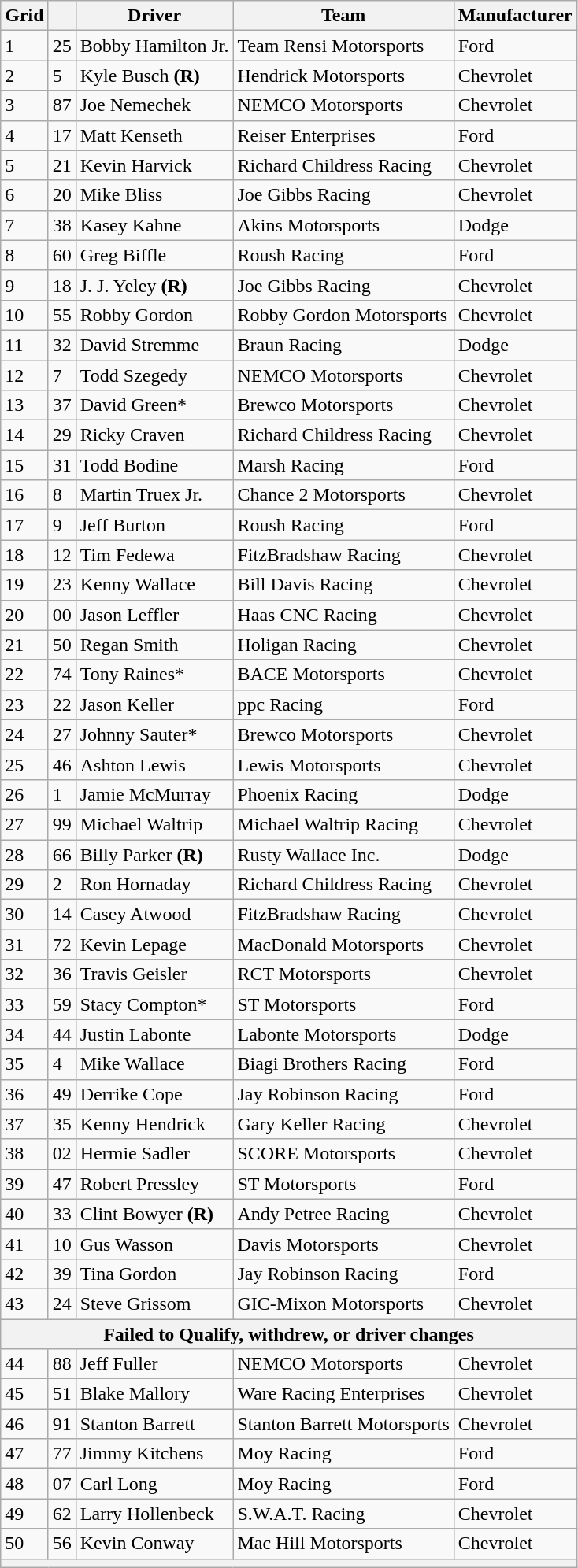<table class="wikitable">
<tr>
<th>Grid</th>
<th></th>
<th>Driver</th>
<th>Team</th>
<th>Manufacturer</th>
</tr>
<tr>
<td>1</td>
<td>25</td>
<td>Bobby Hamilton Jr.</td>
<td>Team Rensi Motorsports</td>
<td>Ford</td>
</tr>
<tr>
<td>2</td>
<td>5</td>
<td>Kyle Busch <strong>(R)</strong></td>
<td>Hendrick Motorsports</td>
<td>Chevrolet</td>
</tr>
<tr>
<td>3</td>
<td>87</td>
<td>Joe Nemechek</td>
<td>NEMCO Motorsports</td>
<td>Chevrolet</td>
</tr>
<tr>
<td>4</td>
<td>17</td>
<td>Matt Kenseth</td>
<td>Reiser Enterprises</td>
<td>Ford</td>
</tr>
<tr>
<td>5</td>
<td>21</td>
<td>Kevin Harvick</td>
<td>Richard Childress Racing</td>
<td>Chevrolet</td>
</tr>
<tr>
<td>6</td>
<td>20</td>
<td>Mike Bliss</td>
<td>Joe Gibbs Racing</td>
<td>Chevrolet</td>
</tr>
<tr>
<td>7</td>
<td>38</td>
<td>Kasey Kahne</td>
<td>Akins Motorsports</td>
<td>Dodge</td>
</tr>
<tr>
<td>8</td>
<td>60</td>
<td>Greg Biffle</td>
<td>Roush Racing</td>
<td>Ford</td>
</tr>
<tr>
<td>9</td>
<td>18</td>
<td>J. J. Yeley <strong>(R)</strong></td>
<td>Joe Gibbs Racing</td>
<td>Chevrolet</td>
</tr>
<tr>
<td>10</td>
<td>55</td>
<td>Robby Gordon</td>
<td>Robby Gordon Motorsports</td>
<td>Chevrolet</td>
</tr>
<tr>
<td>11</td>
<td>32</td>
<td>David Stremme</td>
<td>Braun Racing</td>
<td>Dodge</td>
</tr>
<tr>
<td>12</td>
<td>7</td>
<td>Todd Szegedy</td>
<td>NEMCO Motorsports</td>
<td>Chevrolet</td>
</tr>
<tr>
<td>13</td>
<td>37</td>
<td>David Green*</td>
<td>Brewco Motorsports</td>
<td>Chevrolet</td>
</tr>
<tr>
<td>14</td>
<td>29</td>
<td>Ricky Craven</td>
<td>Richard Childress Racing</td>
<td>Chevrolet</td>
</tr>
<tr>
<td>15</td>
<td>31</td>
<td>Todd Bodine</td>
<td>Marsh Racing</td>
<td>Ford</td>
</tr>
<tr>
<td>16</td>
<td>8</td>
<td>Martin Truex Jr.</td>
<td>Chance 2 Motorsports</td>
<td>Chevrolet</td>
</tr>
<tr>
<td>17</td>
<td>9</td>
<td>Jeff Burton</td>
<td>Roush Racing</td>
<td>Ford</td>
</tr>
<tr>
<td>18</td>
<td>12</td>
<td>Tim Fedewa</td>
<td>FitzBradshaw Racing</td>
<td>Chevrolet</td>
</tr>
<tr>
<td>19</td>
<td>23</td>
<td>Kenny Wallace</td>
<td>Bill Davis Racing</td>
<td>Chevrolet</td>
</tr>
<tr>
<td>20</td>
<td>00</td>
<td>Jason Leffler</td>
<td>Haas CNC Racing</td>
<td>Chevrolet</td>
</tr>
<tr>
<td>21</td>
<td>50</td>
<td>Regan Smith</td>
<td>Holigan Racing</td>
<td>Chevrolet</td>
</tr>
<tr>
<td>22</td>
<td>74</td>
<td>Tony Raines*</td>
<td>BACE Motorsports</td>
<td>Chevrolet</td>
</tr>
<tr>
<td>23</td>
<td>22</td>
<td>Jason Keller</td>
<td>ppc Racing</td>
<td>Ford</td>
</tr>
<tr>
<td>24</td>
<td>27</td>
<td>Johnny Sauter*</td>
<td>Brewco Motorsports</td>
<td>Chevrolet</td>
</tr>
<tr>
<td>25</td>
<td>46</td>
<td>Ashton Lewis</td>
<td>Lewis Motorsports</td>
<td>Chevrolet</td>
</tr>
<tr>
<td>26</td>
<td>1</td>
<td>Jamie McMurray</td>
<td>Phoenix Racing</td>
<td>Dodge</td>
</tr>
<tr>
<td>27</td>
<td>99</td>
<td>Michael Waltrip</td>
<td>Michael Waltrip Racing</td>
<td>Chevrolet</td>
</tr>
<tr>
<td>28</td>
<td>66</td>
<td>Billy Parker <strong>(R)</strong></td>
<td>Rusty Wallace Inc.</td>
<td>Dodge</td>
</tr>
<tr>
<td>29</td>
<td>2</td>
<td>Ron Hornaday</td>
<td>Richard Childress Racing</td>
<td>Chevrolet</td>
</tr>
<tr>
<td>30</td>
<td>14</td>
<td>Casey Atwood</td>
<td>FitzBradshaw Racing</td>
<td>Chevrolet</td>
</tr>
<tr>
<td>31</td>
<td>72</td>
<td>Kevin Lepage</td>
<td>MacDonald Motorsports</td>
<td>Chevrolet</td>
</tr>
<tr>
<td>32</td>
<td>36</td>
<td>Travis Geisler</td>
<td>RCT Motorsports</td>
<td>Chevrolet</td>
</tr>
<tr>
<td>33</td>
<td>59</td>
<td>Stacy Compton*</td>
<td>ST Motorsports</td>
<td>Ford</td>
</tr>
<tr>
<td>34</td>
<td>44</td>
<td>Justin Labonte</td>
<td>Labonte Motorsports</td>
<td>Dodge</td>
</tr>
<tr>
<td>35</td>
<td>4</td>
<td>Mike Wallace</td>
<td>Biagi Brothers Racing</td>
<td>Ford</td>
</tr>
<tr>
<td>36</td>
<td>49</td>
<td>Derrike Cope</td>
<td>Jay Robinson Racing</td>
<td>Ford</td>
</tr>
<tr>
<td>37</td>
<td>35</td>
<td>Kenny Hendrick</td>
<td>Gary Keller Racing</td>
<td>Chevrolet</td>
</tr>
<tr>
<td>38</td>
<td>02</td>
<td>Hermie Sadler</td>
<td>SCORE Motorsports</td>
<td>Chevrolet</td>
</tr>
<tr>
<td>39</td>
<td>47</td>
<td>Robert Pressley</td>
<td>ST Motorsports</td>
<td>Ford</td>
</tr>
<tr>
<td>40</td>
<td>33</td>
<td>Clint Bowyer <strong>(R)</strong></td>
<td>Andy Petree Racing</td>
<td>Chevrolet</td>
</tr>
<tr>
<td>41</td>
<td>10</td>
<td>Gus Wasson</td>
<td>Davis Motorsports</td>
<td>Chevrolet</td>
</tr>
<tr>
<td>42</td>
<td>39</td>
<td>Tina Gordon</td>
<td>Jay Robinson Racing</td>
<td>Ford</td>
</tr>
<tr>
<td>43</td>
<td>24</td>
<td>Steve Grissom</td>
<td>GIC-Mixon Motorsports</td>
<td>Chevrolet</td>
</tr>
<tr>
<th colspan="5"><strong>Failed to Qualify, withdrew, or driver changes</strong></th>
</tr>
<tr>
<td>44</td>
<td>88</td>
<td>Jeff Fuller</td>
<td>NEMCO Motorsports</td>
<td>Chevrolet</td>
</tr>
<tr>
<td>45</td>
<td>51</td>
<td>Blake Mallory</td>
<td>Ware Racing Enterprises</td>
<td>Chevrolet</td>
</tr>
<tr>
<td>46</td>
<td>91</td>
<td>Stanton Barrett</td>
<td>Stanton Barrett Motorsports</td>
<td>Chevrolet</td>
</tr>
<tr>
<td>47</td>
<td>77</td>
<td>Jimmy Kitchens</td>
<td>Moy Racing</td>
<td>Ford</td>
</tr>
<tr>
<td>48</td>
<td>07</td>
<td>Carl Long</td>
<td>Moy Racing</td>
<td>Ford</td>
</tr>
<tr>
<td>49</td>
<td>62</td>
<td>Larry Hollenbeck</td>
<td>S.W.A.T. Racing</td>
<td>Chevrolet</td>
</tr>
<tr>
<td>50</td>
<td>56</td>
<td>Kevin Conway</td>
<td>Mac Hill Motorsports</td>
<td>Chevrolet</td>
</tr>
<tr>
<th colspan="5"></th>
</tr>
</table>
